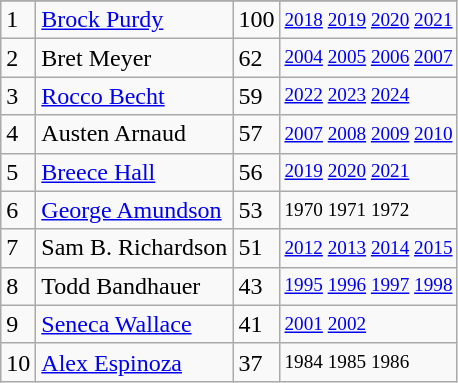<table class="wikitable">
<tr>
</tr>
<tr>
<td>1</td>
<td><a href='#'>Brock Purdy</a></td>
<td><abbr>100</abbr></td>
<td style="font-size:80%;"><a href='#'>2018</a> <a href='#'>2019</a> <a href='#'>2020</a> <a href='#'>2021</a></td>
</tr>
<tr>
<td>2</td>
<td>Bret Meyer</td>
<td><abbr>62</abbr></td>
<td style="font-size:80%;"><a href='#'>2004</a> <a href='#'>2005</a> <a href='#'>2006</a> <a href='#'>2007</a></td>
</tr>
<tr>
<td>3</td>
<td><a href='#'>Rocco Becht</a></td>
<td><abbr>59</abbr></td>
<td style="font-size:80%;"><a href='#'>2022</a> <a href='#'>2023</a> <a href='#'>2024</a></td>
</tr>
<tr>
<td>4</td>
<td>Austen Arnaud</td>
<td><abbr>57</abbr></td>
<td style="font-size:80%;"><a href='#'>2007</a> <a href='#'>2008</a> <a href='#'>2009</a> <a href='#'>2010</a></td>
</tr>
<tr>
<td>5</td>
<td><a href='#'>Breece Hall</a></td>
<td><abbr>56</abbr></td>
<td style="font-size:80%;"><a href='#'>2019</a> <a href='#'>2020</a> <a href='#'>2021</a></td>
</tr>
<tr>
<td>6</td>
<td><a href='#'>George Amundson</a></td>
<td><abbr>53</abbr></td>
<td style="font-size:80%;">1970 1971 1972</td>
</tr>
<tr>
<td>7</td>
<td>Sam B. Richardson</td>
<td><abbr>51</abbr></td>
<td style="font-size:80%;"><a href='#'>2012</a> <a href='#'>2013</a> <a href='#'>2014</a> <a href='#'>2015</a></td>
</tr>
<tr>
<td>8</td>
<td>Todd Bandhauer</td>
<td><abbr>43</abbr></td>
<td style="font-size:80%;"><a href='#'>1995</a> <a href='#'>1996</a> <a href='#'>1997</a> <a href='#'>1998</a></td>
</tr>
<tr>
<td>9</td>
<td><a href='#'>Seneca Wallace</a></td>
<td><abbr>41</abbr></td>
<td style="font-size:80%;"><a href='#'>2001</a> <a href='#'>2002</a></td>
</tr>
<tr>
<td>10</td>
<td><a href='#'>Alex Espinoza</a></td>
<td><abbr>37</abbr></td>
<td style="font-size:80%;">1984 1985 1986</td>
</tr>
</table>
